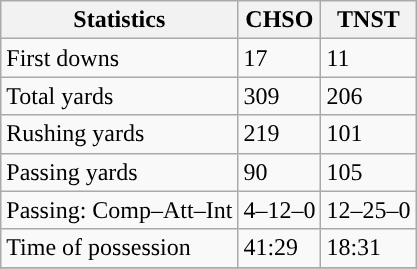<table class="wikitable" style="float: left;">
<tr>
<th>Statistics</th>
<th>CHSO</th>
<th>TNST</th>
</tr>
<tr>
<td>First downs</td>
<td>17</td>
<td>11</td>
</tr>
<tr>
<td>Total yards</td>
<td>309</td>
<td>206</td>
</tr>
<tr>
<td>Rushing yards</td>
<td>219</td>
<td>101</td>
</tr>
<tr>
<td>Passing yards</td>
<td>90</td>
<td>105</td>
</tr>
<tr>
<td>Passing: Comp–Att–Int</td>
<td>4–12–0</td>
<td>12–25–0</td>
</tr>
<tr>
<td>Time of possession</td>
<td>41:29</td>
<td>18:31</td>
</tr>
<tr>
</tr>
</table>
